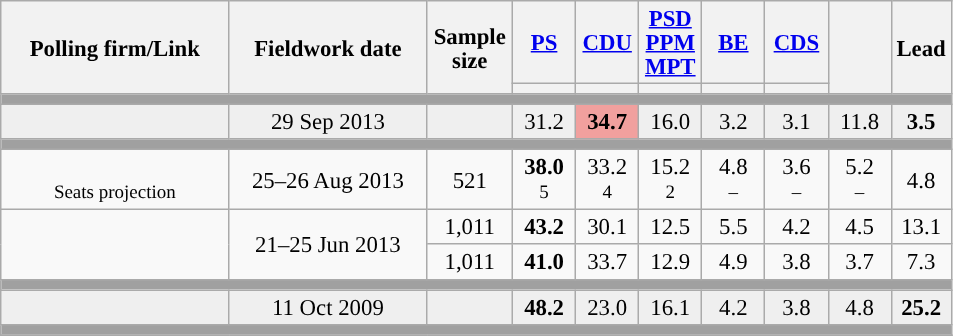<table class="wikitable collapsible sortable" style="text-align:center; font-size:95%; line-height:16px;">
<tr style="height:42px;">
<th style="width:145px;" rowspan="2">Polling firm/Link</th>
<th style="width:125px;" rowspan="2">Fieldwork date</th>
<th class="unsortable" style="width:50px;" rowspan="2">Sample size</th>
<th class="unsortable" style="width:35px;"><a href='#'>PS</a></th>
<th class="unsortable" style="width:35px;"><a href='#'>CDU</a></th>
<th class="unsortable" style="width:35px;"><a href='#'>PSD</a><br><a href='#'>PPM</a><br><a href='#'>MPT</a></th>
<th class="unsortable" style="width:35px;"><a href='#'>BE</a></th>
<th class="unsortable" style="width:35px;"><a href='#'>CDS</a></th>
<th class="unsortable" style="width:35px;" rowspan="2"></th>
<th class="unsortable" style="width:30px;" rowspan="2">Lead</th>
</tr>
<tr>
<th class="unsortable" style="color:inherit;background:"></th>
<th class="unsortable" style="color:inherit;background:"></th>
<th class="unsortable" style="color:inherit;background:"></th>
<th class="unsortable" style="color:inherit;background:"></th>
<th class="unsortable" style="color:inherit;background:"></th>
</tr>
<tr>
<td colspan="13" style="background:#A0A0A0"></td>
</tr>
<tr style="background:#EFEFEF;">
<td><strong></strong></td>
<td data-sort-value="2019-10-06">29 Sep 2013</td>
<td></td>
<td>31.2<br></td>
<td style="background:#F1A09E"><strong>34.7</strong><br></td>
<td>16.0<br></td>
<td>3.2<br></td>
<td>3.1<br></td>
<td>11.8<br></td>
<td style="background:"><strong>3.5</strong></td>
</tr>
<tr>
<td colspan="13" style="background:#A0A0A0"></td>
</tr>
<tr>
<td align="center"><br><small>Seats projection</small></td>
<td align="center">25–26 Aug 2013</td>
<td>521</td>
<td align="center" ><strong>38.0</strong><br><small>5 </small></td>
<td align="center">33.2<br><small>4 </small></td>
<td align="center">15.2<br><small>2 </small></td>
<td align="center">4.8<br><small> –  </small></td>
<td align="center">3.6<br><small> – </small></td>
<td align="center">5.2<br><small> –  </small></td>
<td style="background:">4.8</td>
</tr>
<tr>
<td rowspan="2" align="center"></td>
<td rowspan="2" align="center">21–25 Jun 2013</td>
<td>1,011</td>
<td align="center" ><strong>43.2</strong></td>
<td align="center">30.1</td>
<td align="center">12.5</td>
<td align="center">5.5</td>
<td align="center">4.2</td>
<td align="center">4.5</td>
<td style="background:">13.1</td>
</tr>
<tr>
<td>1,011</td>
<td align="center" ><strong>41.0</strong></td>
<td align="center">33.7</td>
<td align="center">12.9</td>
<td align="center">4.9</td>
<td align="center">3.8</td>
<td align="center">3.7</td>
<td style="background:">7.3</td>
</tr>
<tr>
<td colspan="13" style="background:#A0A0A0"></td>
</tr>
<tr style="background:#EFEFEF;">
<td><strong></strong></td>
<td data-sort-value="2019-10-06">11 Oct 2009</td>
<td></td>
<td><strong>48.2</strong><br></td>
<td>23.0<br></td>
<td>16.1<br></td>
<td>4.2<br></td>
<td>3.8<br></td>
<td>4.8<br></td>
<td style="background:"><strong>25.2</strong></td>
</tr>
<tr>
<td colspan="13" style="background:#A0A0A0"></td>
</tr>
<tr>
</tr>
</table>
